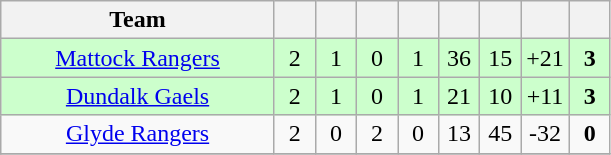<table class="wikitable" style="text-align:center">
<tr>
<th style="width:175px;">Team</th>
<th width="20"></th>
<th width="20"></th>
<th width="20"></th>
<th width="20"></th>
<th width="20"></th>
<th width="20"></th>
<th width="20"></th>
<th width="20"></th>
</tr>
<tr style="background:#cfc;">
<td><a href='#'>Mattock Rangers</a></td>
<td>2</td>
<td>1</td>
<td>0</td>
<td>1</td>
<td>36</td>
<td>15</td>
<td>+21</td>
<td><strong>3</strong></td>
</tr>
<tr style="background:#cfc;">
<td><a href='#'>Dundalk Gaels</a></td>
<td>2</td>
<td>1</td>
<td>0</td>
<td>1</td>
<td>21</td>
<td>10</td>
<td>+11</td>
<td><strong>3</strong></td>
</tr>
<tr>
<td><a href='#'>Glyde Rangers</a></td>
<td>2</td>
<td>0</td>
<td>2</td>
<td>0</td>
<td>13</td>
<td>45</td>
<td>-32</td>
<td><strong>0</strong></td>
</tr>
<tr>
</tr>
</table>
